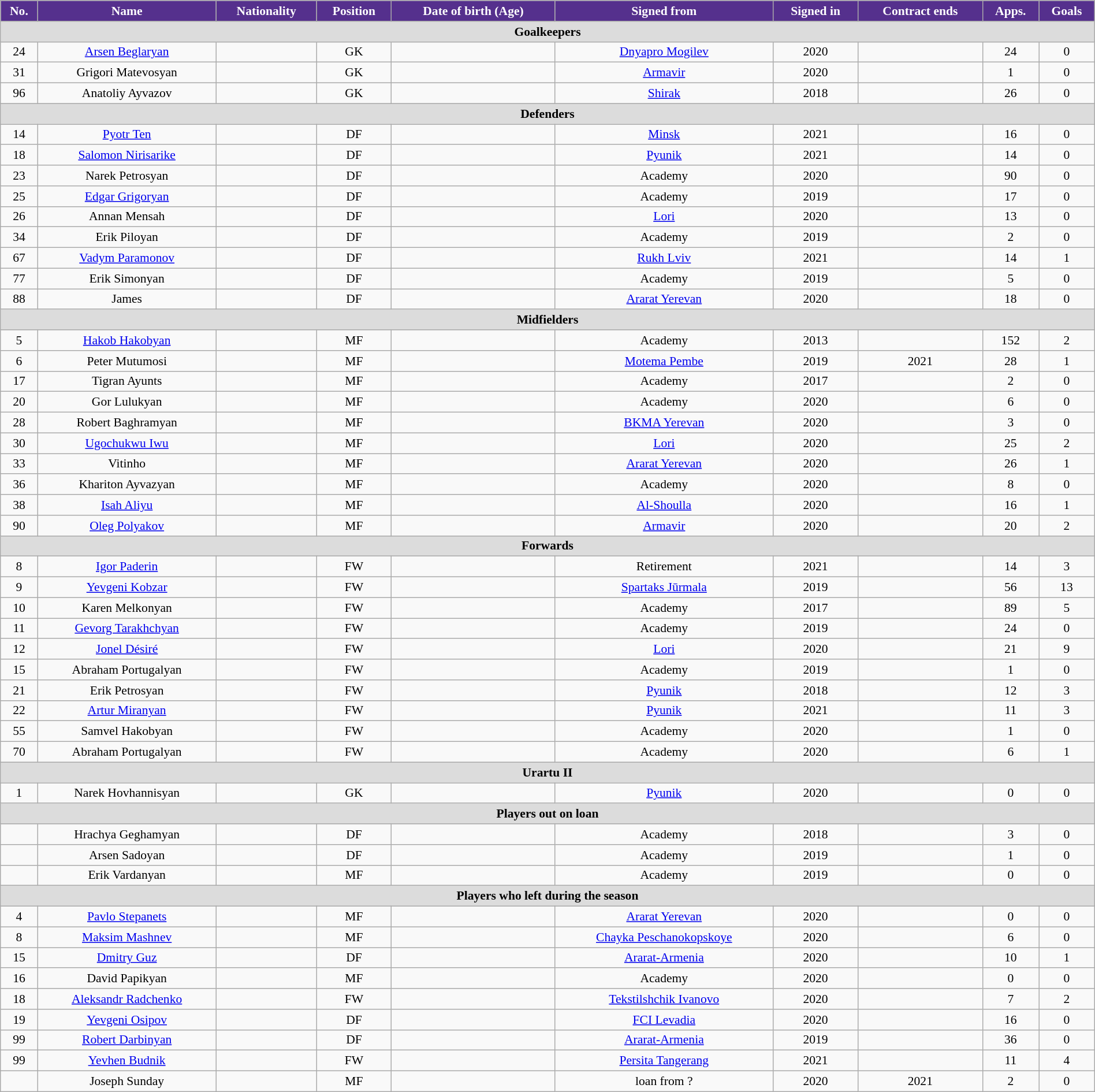<table class="wikitable"  style="text-align:center; font-size:90%; width:100%;">
<tr>
<th style="background:#55308d; color:#ffffff; text-align:center;">No.</th>
<th style="background:#55308d; color:#ffffff; text-align:center;">Name</th>
<th style="background:#55308d; color:#ffffff; text-align:center;">Nationality</th>
<th style="background:#55308d; color:#ffffff; text-align:center;">Position</th>
<th style="background:#55308d; color:#ffffff; text-align:center;">Date of birth (Age)</th>
<th style="background:#55308d; color:#ffffff; text-align:center;">Signed from</th>
<th style="background:#55308d; color:#ffffff; text-align:center;">Signed in</th>
<th style="background:#55308d; color:#ffffff; text-align:center;">Contract ends</th>
<th style="background:#55308d; color:#ffffff; text-align:center;">Apps.</th>
<th style="background:#55308d; color:#ffffff; text-align:center;">Goals</th>
</tr>
<tr>
<th colspan="11"  style="background:#dcdcdc; text-align:center;">Goalkeepers</th>
</tr>
<tr>
<td>24</td>
<td><a href='#'>Arsen Beglaryan</a></td>
<td></td>
<td>GK</td>
<td></td>
<td><a href='#'>Dnyapro Mogilev</a></td>
<td>2020</td>
<td></td>
<td>24</td>
<td>0</td>
</tr>
<tr>
<td>31</td>
<td>Grigori Matevosyan</td>
<td></td>
<td>GK</td>
<td></td>
<td><a href='#'>Armavir</a></td>
<td>2020</td>
<td></td>
<td>1</td>
<td>0</td>
</tr>
<tr>
<td>96</td>
<td>Anatoliy Ayvazov</td>
<td></td>
<td>GK</td>
<td></td>
<td><a href='#'>Shirak</a></td>
<td>2018</td>
<td></td>
<td>26</td>
<td>0</td>
</tr>
<tr>
<th colspan="11"  style="background:#dcdcdc; text-align:center;">Defenders</th>
</tr>
<tr>
<td>14</td>
<td><a href='#'>Pyotr Ten</a></td>
<td></td>
<td>DF</td>
<td></td>
<td><a href='#'>Minsk</a></td>
<td>2021</td>
<td></td>
<td>16</td>
<td>0</td>
</tr>
<tr>
<td>18</td>
<td><a href='#'>Salomon Nirisarike</a></td>
<td></td>
<td>DF</td>
<td></td>
<td><a href='#'>Pyunik</a></td>
<td>2021</td>
<td></td>
<td>14</td>
<td>0</td>
</tr>
<tr>
<td>23</td>
<td>Narek Petrosyan</td>
<td></td>
<td>DF</td>
<td></td>
<td>Academy</td>
<td>2020</td>
<td></td>
<td>90</td>
<td>0</td>
</tr>
<tr>
<td>25</td>
<td><a href='#'>Edgar Grigoryan</a></td>
<td></td>
<td>DF</td>
<td></td>
<td>Academy</td>
<td>2019</td>
<td></td>
<td>17</td>
<td>0</td>
</tr>
<tr>
<td>26</td>
<td>Annan Mensah</td>
<td></td>
<td>DF</td>
<td></td>
<td><a href='#'>Lori</a></td>
<td>2020</td>
<td></td>
<td>13</td>
<td>0</td>
</tr>
<tr>
<td>34</td>
<td>Erik Piloyan</td>
<td></td>
<td>DF</td>
<td></td>
<td>Academy</td>
<td>2019</td>
<td></td>
<td>2</td>
<td>0</td>
</tr>
<tr>
<td>67</td>
<td><a href='#'>Vadym Paramonov</a></td>
<td></td>
<td>DF</td>
<td></td>
<td><a href='#'>Rukh Lviv</a></td>
<td>2021</td>
<td></td>
<td>14</td>
<td>1</td>
</tr>
<tr>
<td>77</td>
<td>Erik Simonyan</td>
<td></td>
<td>DF</td>
<td></td>
<td>Academy</td>
<td>2019</td>
<td></td>
<td>5</td>
<td>0</td>
</tr>
<tr>
<td>88</td>
<td>James</td>
<td></td>
<td>DF</td>
<td></td>
<td><a href='#'>Ararat Yerevan</a></td>
<td>2020</td>
<td></td>
<td>18</td>
<td>0</td>
</tr>
<tr>
<th colspan="11"  style="background:#dcdcdc; text-align:center;">Midfielders</th>
</tr>
<tr>
<td>5</td>
<td><a href='#'>Hakob Hakobyan</a></td>
<td></td>
<td>MF</td>
<td></td>
<td>Academy</td>
<td>2013</td>
<td></td>
<td>152</td>
<td>2</td>
</tr>
<tr>
<td>6</td>
<td>Peter Mutumosi</td>
<td></td>
<td>MF</td>
<td></td>
<td><a href='#'>Motema Pembe</a></td>
<td>2019</td>
<td>2021</td>
<td>28</td>
<td>1</td>
</tr>
<tr>
<td>17</td>
<td>Tigran Ayunts</td>
<td></td>
<td>MF</td>
<td></td>
<td>Academy</td>
<td>2017</td>
<td></td>
<td>2</td>
<td>0</td>
</tr>
<tr>
<td>20</td>
<td>Gor Lulukyan</td>
<td></td>
<td>MF</td>
<td></td>
<td>Academy</td>
<td>2020</td>
<td></td>
<td>6</td>
<td>0</td>
</tr>
<tr>
<td>28</td>
<td>Robert Baghramyan</td>
<td></td>
<td>MF</td>
<td></td>
<td><a href='#'>BKMA Yerevan</a></td>
<td>2020</td>
<td></td>
<td>3</td>
<td>0</td>
</tr>
<tr>
<td>30</td>
<td><a href='#'>Ugochukwu Iwu</a></td>
<td></td>
<td>MF</td>
<td></td>
<td><a href='#'>Lori</a></td>
<td>2020</td>
<td></td>
<td>25</td>
<td>2</td>
</tr>
<tr>
<td>33</td>
<td>Vitinho</td>
<td></td>
<td>MF</td>
<td></td>
<td><a href='#'>Ararat Yerevan</a></td>
<td>2020</td>
<td></td>
<td>26</td>
<td>1</td>
</tr>
<tr>
<td>36</td>
<td>Khariton Ayvazyan</td>
<td></td>
<td>MF</td>
<td></td>
<td>Academy</td>
<td>2020</td>
<td></td>
<td>8</td>
<td>0</td>
</tr>
<tr>
<td>38</td>
<td><a href='#'>Isah Aliyu</a></td>
<td></td>
<td>MF</td>
<td></td>
<td><a href='#'>Al-Shoulla</a></td>
<td>2020</td>
<td></td>
<td>16</td>
<td>1</td>
</tr>
<tr>
<td>90</td>
<td><a href='#'>Oleg Polyakov</a></td>
<td></td>
<td>MF</td>
<td></td>
<td><a href='#'>Armavir</a></td>
<td>2020</td>
<td></td>
<td>20</td>
<td>2</td>
</tr>
<tr>
<th colspan="11"  style="background:#dcdcdc; text-align:center;">Forwards</th>
</tr>
<tr>
<td>8</td>
<td><a href='#'>Igor Paderin</a></td>
<td></td>
<td>FW</td>
<td></td>
<td>Retirement</td>
<td>2021</td>
<td></td>
<td>14</td>
<td>3</td>
</tr>
<tr>
<td>9</td>
<td><a href='#'>Yevgeni Kobzar</a></td>
<td></td>
<td>FW</td>
<td></td>
<td><a href='#'>Spartaks Jūrmala</a></td>
<td>2019</td>
<td></td>
<td>56</td>
<td>13</td>
</tr>
<tr>
<td>10</td>
<td>Karen Melkonyan</td>
<td></td>
<td>FW</td>
<td></td>
<td>Academy</td>
<td>2017</td>
<td></td>
<td>89</td>
<td>5</td>
</tr>
<tr>
<td>11</td>
<td><a href='#'>Gevorg Tarakhchyan</a></td>
<td></td>
<td>FW</td>
<td></td>
<td>Academy</td>
<td>2019</td>
<td></td>
<td>24</td>
<td>0</td>
</tr>
<tr>
<td>12</td>
<td><a href='#'>Jonel Désiré</a></td>
<td></td>
<td>FW</td>
<td></td>
<td><a href='#'>Lori</a></td>
<td>2020</td>
<td></td>
<td>21</td>
<td>9</td>
</tr>
<tr>
<td>15</td>
<td>Abraham Portugalyan</td>
<td></td>
<td>FW</td>
<td></td>
<td>Academy</td>
<td>2019</td>
<td></td>
<td>1</td>
<td>0</td>
</tr>
<tr>
<td>21</td>
<td>Erik Petrosyan</td>
<td></td>
<td>FW</td>
<td></td>
<td><a href='#'>Pyunik</a></td>
<td>2018</td>
<td></td>
<td>12</td>
<td>3</td>
</tr>
<tr>
<td>22</td>
<td><a href='#'>Artur Miranyan</a></td>
<td></td>
<td>FW</td>
<td></td>
<td><a href='#'>Pyunik</a></td>
<td>2021</td>
<td></td>
<td>11</td>
<td>3</td>
</tr>
<tr>
<td>55</td>
<td>Samvel Hakobyan</td>
<td></td>
<td>FW</td>
<td></td>
<td>Academy</td>
<td>2020</td>
<td></td>
<td>1</td>
<td>0</td>
</tr>
<tr>
<td>70</td>
<td>Abraham Portugalyan</td>
<td></td>
<td>FW</td>
<td></td>
<td>Academy</td>
<td>2020</td>
<td></td>
<td>6</td>
<td>1</td>
</tr>
<tr>
<th colspan="11"  style="background:#dcdcdc; text-align:center;">Urartu II</th>
</tr>
<tr>
<td>1</td>
<td>Narek Hovhannisyan</td>
<td></td>
<td>GK</td>
<td></td>
<td><a href='#'>Pyunik</a></td>
<td>2020</td>
<td></td>
<td>0</td>
<td>0</td>
</tr>
<tr>
<th colspan="11"  style="background:#dcdcdc; text-align:center;">Players out on loan</th>
</tr>
<tr>
<td></td>
<td>Hrachya Geghamyan</td>
<td></td>
<td>DF</td>
<td></td>
<td>Academy</td>
<td>2018</td>
<td></td>
<td>3</td>
<td>0</td>
</tr>
<tr>
<td></td>
<td>Arsen Sadoyan</td>
<td></td>
<td>DF</td>
<td></td>
<td>Academy</td>
<td>2019</td>
<td></td>
<td>1</td>
<td>0</td>
</tr>
<tr>
<td></td>
<td>Erik Vardanyan</td>
<td></td>
<td>MF</td>
<td></td>
<td>Academy</td>
<td>2019</td>
<td></td>
<td>0</td>
<td>0</td>
</tr>
<tr>
<th colspan="11"  style="background:#dcdcdc; text-align:center;">Players who left during the season</th>
</tr>
<tr>
<td>4</td>
<td><a href='#'>Pavlo Stepanets</a></td>
<td></td>
<td>MF</td>
<td></td>
<td><a href='#'>Ararat Yerevan</a></td>
<td>2020</td>
<td></td>
<td>0</td>
<td>0</td>
</tr>
<tr>
<td>8</td>
<td><a href='#'>Maksim Mashnev</a></td>
<td></td>
<td>MF</td>
<td></td>
<td><a href='#'>Chayka Peschanokopskoye</a></td>
<td>2020</td>
<td></td>
<td>6</td>
<td>0</td>
</tr>
<tr>
<td>15</td>
<td><a href='#'>Dmitry Guz</a></td>
<td></td>
<td>DF</td>
<td></td>
<td><a href='#'>Ararat-Armenia</a></td>
<td>2020</td>
<td></td>
<td>10</td>
<td>1</td>
</tr>
<tr>
<td>16</td>
<td>David Papikyan</td>
<td></td>
<td>MF</td>
<td></td>
<td>Academy</td>
<td>2020</td>
<td></td>
<td>0</td>
<td>0</td>
</tr>
<tr>
<td>18</td>
<td><a href='#'>Aleksandr Radchenko</a></td>
<td></td>
<td>FW</td>
<td></td>
<td><a href='#'>Tekstilshchik Ivanovo</a></td>
<td>2020</td>
<td></td>
<td>7</td>
<td>2</td>
</tr>
<tr>
<td>19</td>
<td><a href='#'>Yevgeni Osipov</a></td>
<td></td>
<td>DF</td>
<td></td>
<td><a href='#'>FCI Levadia</a></td>
<td>2020</td>
<td></td>
<td>16</td>
<td>0</td>
</tr>
<tr>
<td>99</td>
<td><a href='#'>Robert Darbinyan</a></td>
<td></td>
<td>DF</td>
<td></td>
<td><a href='#'>Ararat-Armenia</a></td>
<td>2019</td>
<td></td>
<td>36</td>
<td>0</td>
</tr>
<tr>
<td>99</td>
<td><a href='#'>Yevhen Budnik</a></td>
<td></td>
<td>FW</td>
<td></td>
<td><a href='#'>Persita Tangerang</a></td>
<td>2021</td>
<td></td>
<td>11</td>
<td>4</td>
</tr>
<tr>
<td></td>
<td>Joseph Sunday</td>
<td></td>
<td>MF</td>
<td></td>
<td>loan from ?</td>
<td>2020</td>
<td>2021</td>
<td>2</td>
<td>0</td>
</tr>
</table>
